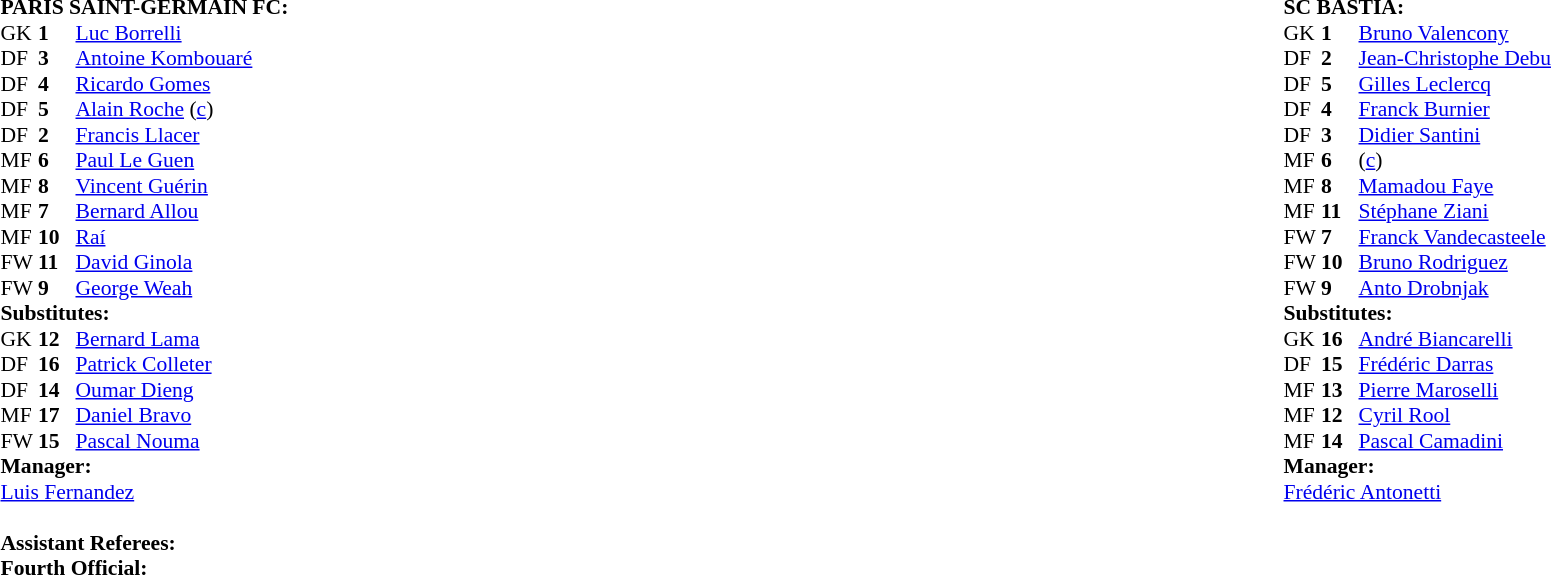<table width=100%>
<tr>
<td valign="top" width="50%"><br><table style=font-size:90% cellspacing=0 cellpadding=0>
<tr>
<td colspan=4><strong>PARIS SAINT-GERMAIN FC:</strong></td>
</tr>
<tr>
<th width=25></th>
<th width=25></th>
</tr>
<tr>
<td>GK</td>
<td><strong>1</strong></td>
<td> <a href='#'>Luc Borrelli</a></td>
</tr>
<tr>
<td>DF</td>
<td><strong>3</strong></td>
<td> <a href='#'>Antoine Kombouaré</a></td>
</tr>
<tr>
<td>DF</td>
<td><strong>4</strong></td>
<td> <a href='#'>Ricardo Gomes</a></td>
</tr>
<tr>
<td>DF</td>
<td><strong>5</strong></td>
<td> <a href='#'>Alain Roche</a> (<a href='#'>c</a>)</td>
</tr>
<tr>
<td>DF</td>
<td><strong>2</strong></td>
<td> <a href='#'>Francis Llacer</a></td>
</tr>
<tr>
<td>MF</td>
<td><strong>6</strong></td>
<td> <a href='#'>Paul Le Guen</a></td>
<td></td>
<td></td>
</tr>
<tr>
<td>MF</td>
<td><strong>8</strong></td>
<td> <a href='#'>Vincent Guérin</a></td>
</tr>
<tr>
<td>MF</td>
<td><strong>7</strong></td>
<td> <a href='#'>Bernard Allou</a></td>
</tr>
<tr>
<td>MF</td>
<td><strong>10</strong></td>
<td> <a href='#'>Raí</a></td>
</tr>
<tr>
<td>FW</td>
<td><strong>11</strong></td>
<td> <a href='#'>David Ginola</a></td>
<td></td>
<td></td>
</tr>
<tr>
<td>FW</td>
<td><strong>9</strong></td>
<td> <a href='#'>George Weah</a></td>
</tr>
<tr>
<td colspan=3><strong>Substitutes:</strong></td>
</tr>
<tr>
<td>GK</td>
<td><strong>12</strong></td>
<td> <a href='#'>Bernard Lama</a></td>
</tr>
<tr>
<td>DF</td>
<td><strong>16</strong></td>
<td> <a href='#'>Patrick Colleter</a></td>
</tr>
<tr>
<td>DF</td>
<td><strong>14</strong></td>
<td> <a href='#'>Oumar Dieng</a></td>
</tr>
<tr>
<td>MF</td>
<td><strong>17</strong></td>
<td> <a href='#'>Daniel Bravo</a></td>
<td></td>
<td></td>
</tr>
<tr>
<td>FW</td>
<td><strong>15</strong></td>
<td> <a href='#'>Pascal Nouma</a></td>
<td></td>
<td></td>
</tr>
<tr>
<td colspan=3><strong>Manager:</strong></td>
</tr>
<tr>
<td colspan=4> <a href='#'>Luis Fernandez</a><br><br><strong>Assistant Referees:</strong><br>
<strong>Fourth Official:</strong><br></td>
</tr>
</table>
</td>
<td valign="top" width="50%"><br><table style="font-size: 90%" cellspacing="0" cellpadding="0" align=center>
<tr>
<td colspan="4"><strong>SC BASTIA:</strong></td>
</tr>
<tr>
<th width=25></th>
<th width=25></th>
</tr>
<tr>
<td>GK</td>
<td><strong>1</strong></td>
<td> <a href='#'>Bruno Valencony</a></td>
</tr>
<tr>
<td>DF</td>
<td><strong>2</strong></td>
<td> <a href='#'>Jean-Christophe Debu</a></td>
</tr>
<tr>
<td>DF</td>
<td><strong>5</strong></td>
<td> <a href='#'>Gilles Leclercq</a></td>
</tr>
<tr>
<td>DF</td>
<td><strong>4</strong></td>
<td> <a href='#'>Franck Burnier</a></td>
</tr>
<tr>
<td>DF</td>
<td><strong>3</strong></td>
<td> <a href='#'>Didier Santini</a></td>
</tr>
<tr>
<td>MF</td>
<td><strong>6</strong></td>
<td>  (<a href='#'>c</a>)</td>
<td></td>
<td></td>
</tr>
<tr>
<td>MF</td>
<td><strong>8</strong></td>
<td> <a href='#'>Mamadou Faye</a></td>
</tr>
<tr>
<td>MF</td>
<td><strong>11</strong></td>
<td> <a href='#'>Stéphane Ziani</a></td>
</tr>
<tr>
<td>FW</td>
<td><strong>7</strong></td>
<td> <a href='#'>Franck Vandecasteele</a></td>
</tr>
<tr>
<td>FW</td>
<td><strong>10</strong></td>
<td> <a href='#'>Bruno Rodriguez</a></td>
<td></td>
<td></td>
</tr>
<tr>
<td>FW</td>
<td><strong>9</strong></td>
<td> <a href='#'>Anto Drobnjak</a></td>
</tr>
<tr>
<td colspan=3><strong>Substitutes:</strong></td>
</tr>
<tr>
<td>GK</td>
<td><strong>16</strong></td>
<td> <a href='#'>André Biancarelli</a></td>
</tr>
<tr>
<td>DF</td>
<td><strong>15</strong></td>
<td> <a href='#'>Frédéric Darras</a></td>
</tr>
<tr>
<td>MF</td>
<td><strong>13</strong></td>
<td> <a href='#'>Pierre Maroselli</a></td>
</tr>
<tr>
<td>MF</td>
<td><strong>12</strong></td>
<td> <a href='#'>Cyril Rool</a></td>
<td></td>
<td></td>
</tr>
<tr>
<td>MF</td>
<td><strong>14</strong></td>
<td> <a href='#'>Pascal Camadini</a></td>
<td></td>
<td></td>
</tr>
<tr>
<td colspan=3><strong>Manager:</strong></td>
</tr>
<tr>
<td colspan=4> <a href='#'>Frédéric Antonetti</a></td>
</tr>
</table>
</td>
</tr>
</table>
